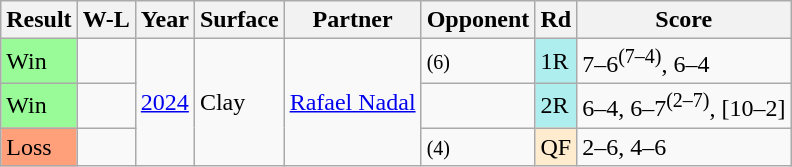<table class="wikitable sortable" style=font-size:100%>
<tr>
<th scope="col">Result</th>
<th scope="col" class="unsortable">W-L</th>
<th scope="col">Year</th>
<th scope="col">Surface</th>
<th scope="col">Partner</th>
<th scope="col">Opponent</th>
<th scope="col">Rd</th>
<th scope="col" class="unsortable">Score</th>
</tr>
<tr>
<td bgcolor=98FB98>Win</td>
<td></td>
<td rowspan=3><a href='#'>2024</a></td>
<td rowspan=3>Clay</td>
<td rowspan=3><a href='#'>Rafael Nadal</a></td>
<td> <small>(6)</small></td>
<td style="background:#afeeee;">1R</td>
<td>7–6<sup>(7–4)</sup>, 6–4</td>
</tr>
<tr>
<td bgcolor=98FB98>Win</td>
<td></td>
<td></td>
<td style="background:#afeeee;">2R</td>
<td>6–4, 6–7<sup>(2–7)</sup>, [10–2]</td>
</tr>
<tr>
<td style="background:#ffa07a;">Loss</td>
<td></td>
<td> <small>(4)</small></td>
<td style="background:#ffebcd;" data-sort-value="6R">QF</td>
<td>2–6, 4–6</td>
</tr>
</table>
